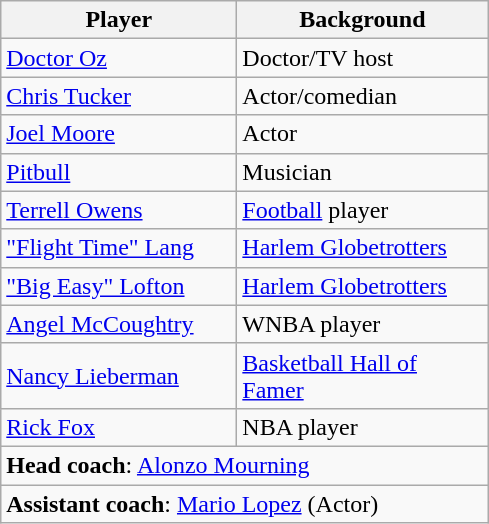<table class="wikitable">
<tr>
<th width=150>Player</th>
<th width=160>Background</th>
</tr>
<tr>
<td><a href='#'>Doctor Oz</a></td>
<td>Doctor/TV host</td>
</tr>
<tr>
<td><a href='#'>Chris Tucker</a></td>
<td>Actor/comedian</td>
</tr>
<tr>
<td><a href='#'>Joel Moore</a></td>
<td>Actor</td>
</tr>
<tr>
<td><a href='#'>Pitbull</a></td>
<td>Musician</td>
</tr>
<tr>
<td><a href='#'>Terrell Owens</a></td>
<td><a href='#'>Football</a> player</td>
</tr>
<tr>
<td><a href='#'>"Flight Time" Lang</a></td>
<td><a href='#'>Harlem Globetrotters</a></td>
</tr>
<tr>
<td><a href='#'>"Big Easy" Lofton</a></td>
<td><a href='#'>Harlem Globetrotters</a></td>
</tr>
<tr>
<td><a href='#'>Angel McCoughtry</a></td>
<td>WNBA player</td>
</tr>
<tr>
<td><a href='#'>Nancy Lieberman</a></td>
<td><a href='#'>Basketball Hall of Famer</a></td>
</tr>
<tr>
<td><a href='#'>Rick Fox</a></td>
<td>NBA player</td>
</tr>
<tr>
<td colspan="3"><strong>Head coach</strong>: <a href='#'>Alonzo Mourning</a></td>
</tr>
<tr>
<td colspan="3"><strong>Assistant coach</strong>: <a href='#'>Mario Lopez</a> (Actor)</td>
</tr>
</table>
